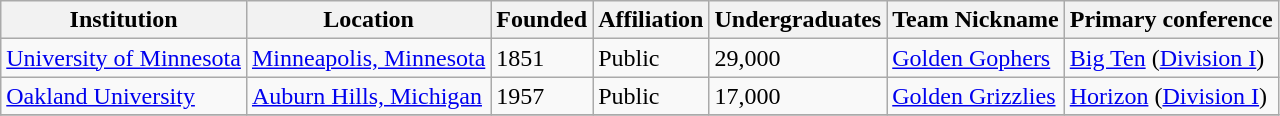<table class="wikitable">
<tr>
<th>Institution</th>
<th>Location</th>
<th>Founded</th>
<th>Affiliation</th>
<th>Undergraduates</th>
<th>Team Nickname</th>
<th>Primary conference</th>
</tr>
<tr>
<td><a href='#'>University of Minnesota</a></td>
<td><a href='#'>Minneapolis, Minnesota</a></td>
<td>1851</td>
<td>Public</td>
<td>29,000</td>
<td><a href='#'>Golden Gophers</a></td>
<td><a href='#'>Big Ten</a> (<a href='#'>Division I</a>)</td>
</tr>
<tr>
<td><a href='#'>Oakland University</a></td>
<td><a href='#'>Auburn Hills, Michigan</a></td>
<td>1957</td>
<td>Public</td>
<td>17,000</td>
<td><a href='#'>Golden Grizzlies</a></td>
<td><a href='#'>Horizon</a> (<a href='#'>Division I</a>)</td>
</tr>
<tr>
</tr>
</table>
